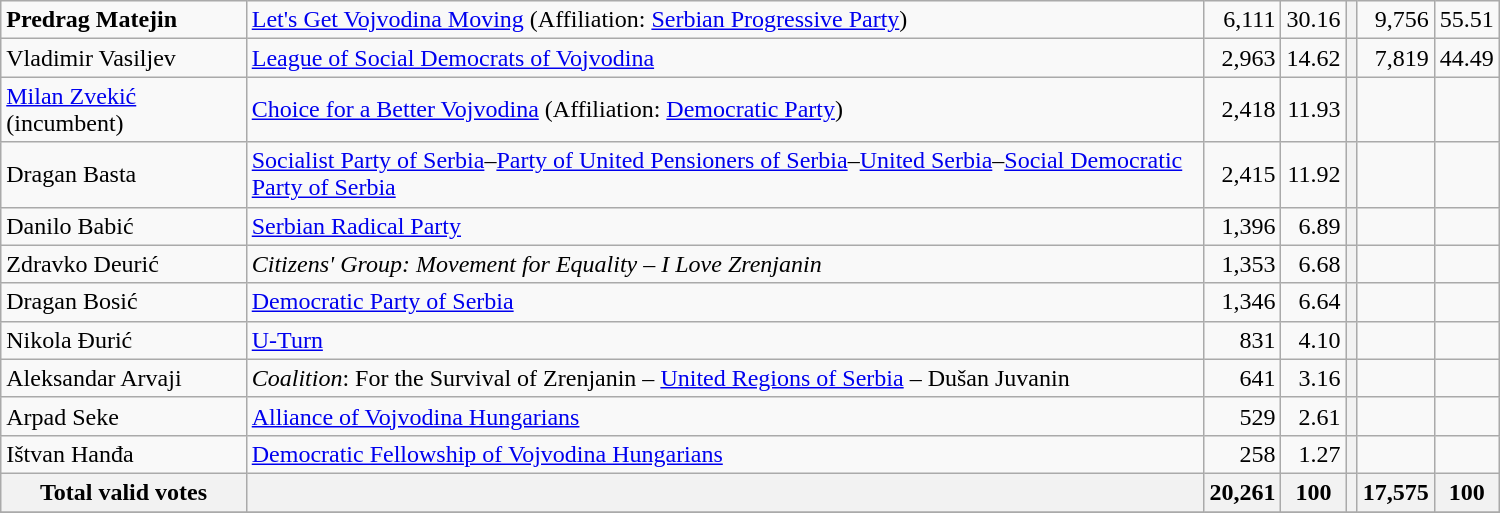<table style="width:1000px;" class="wikitable">
<tr>
<td align="left"><strong>Predrag Matejin</strong></td>
<td align="left"><a href='#'>Let's Get Vojvodina Moving</a> (Affiliation: <a href='#'>Serbian Progressive Party</a>)</td>
<td align="right">6,111</td>
<td align="right">30.16</td>
<th align="left"></th>
<td align="right">9,756</td>
<td align="right">55.51</td>
</tr>
<tr>
<td align="left">Vladimir Vasiljev</td>
<td align="left"><a href='#'>League of Social Democrats of Vojvodina</a></td>
<td align="right">2,963</td>
<td align="right">14.62</td>
<th align="left"></th>
<td align="right">7,819</td>
<td align="right">44.49</td>
</tr>
<tr>
<td align="left"><a href='#'>Milan Zvekić</a> (incumbent)</td>
<td align="left"><a href='#'>Choice for a Better Vojvodina</a> (Affiliation: <a href='#'>Democratic Party</a>)</td>
<td align="right">2,418</td>
<td align="right">11.93</td>
<th align="left"></th>
<td align="right"></td>
<td align="right"></td>
</tr>
<tr>
<td align="left">Dragan Basta</td>
<td align="left"><a href='#'>Socialist Party of Serbia</a>–<a href='#'>Party of United Pensioners of Serbia</a>–<a href='#'>United Serbia</a>–<a href='#'>Social Democratic Party of Serbia</a></td>
<td align="right">2,415</td>
<td align="right">11.92</td>
<th align="left"></th>
<td align="right"></td>
<td align="right"></td>
</tr>
<tr>
<td align="left">Danilo Babić</td>
<td align="left"><a href='#'>Serbian Radical Party</a></td>
<td align="right">1,396</td>
<td align="right">6.89</td>
<th align="left"></th>
<td align="right"></td>
<td align="right"></td>
</tr>
<tr>
<td align="left">Zdravko Deurić</td>
<td align="left"><em>Citizens' Group: Movement for Equality – I Love Zrenjanin</em></td>
<td align="right">1,353</td>
<td align="right">6.68</td>
<th align="left"></th>
<td align="right"></td>
<td align="right"></td>
</tr>
<tr>
<td align="left">Dragan Bosić</td>
<td align="left"><a href='#'>Democratic Party of Serbia</a></td>
<td align="right">1,346</td>
<td align="right">6.64</td>
<th align="left"></th>
<td align="right"></td>
<td align="right"></td>
</tr>
<tr>
<td align="left">Nikola Đurić</td>
<td align="left"><a href='#'>U-Turn</a></td>
<td align="right">831</td>
<td align="right">4.10</td>
<th align="left"></th>
<td align="right"></td>
<td align="right"></td>
</tr>
<tr>
<td align="left">Aleksandar Arvaji</td>
<td align="left"><em>Coalition</em>: For the Survival of Zrenjanin – <a href='#'>United Regions of Serbia</a> – Dušan Juvanin</td>
<td align="right">641</td>
<td align="right">3.16</td>
<th align="left"></th>
<td align="right"></td>
<td align="right"></td>
</tr>
<tr>
<td align="left">Arpad Seke</td>
<td align="left"><a href='#'>Alliance of Vojvodina Hungarians</a></td>
<td align="right">529</td>
<td align="right">2.61</td>
<th align="left"></th>
<td align="right"></td>
<td align="right"></td>
</tr>
<tr>
<td align="left">Ištvan Hanđa</td>
<td align="left"><a href='#'>Democratic Fellowship of Vojvodina Hungarians</a></td>
<td align="right">258</td>
<td align="right">1.27</td>
<th align="left"></th>
<td align="right"></td>
<td align="right"></td>
</tr>
<tr>
<th align="left">Total valid votes</th>
<th align="left"></th>
<th align="right">20,261</th>
<th align="right">100</th>
<th align="left"></th>
<th align="right">17,575</th>
<th align="right">100</th>
</tr>
<tr>
</tr>
</table>
